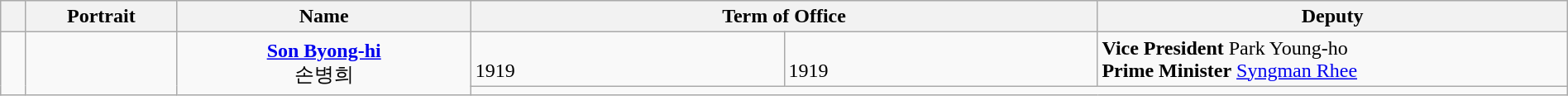<table class="wikitable" width="100%">
<tr>
<th align=left width=10></th>
<th width=100>Portrait</th>
<th width=200>Name<br></th>
<th align=center colspan=2 width=40%>Term of Office</th>
<th align=left width=30%>Deputy</th>
</tr>
<tr>
<td align=center rowspan=2><strong></strong></td>
<td align=center rowspan=2></td>
<td align=center rowspan=2><strong><a href='#'>Son Byong-hi</a></strong><br><span>손병희<br></td>
<td><br>1919</td>
<td><br>1919</td>
<td align=left><strong>Vice President</strong> Park Young-ho <br> <strong>Prime Minister</strong> <a href='#'>Syngman Rhee</a></td>
</tr>
<tr>
<td colspan=3></td>
</tr>
</table>
